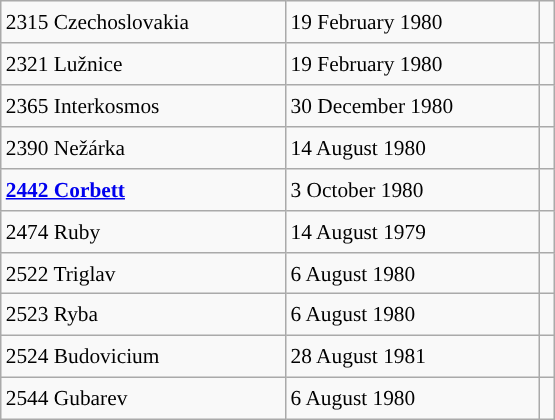<table class="wikitable" style="font-size: 89%; float: left; width: 26em; margin-right: 1em; height: 280px;">
<tr>
<td>2315 Czechoslovakia</td>
<td>19 February 1980</td>
<td></td>
</tr>
<tr>
<td>2321 Lužnice</td>
<td>19 February 1980</td>
<td></td>
</tr>
<tr>
<td>2365 Interkosmos</td>
<td>30 December 1980</td>
<td></td>
</tr>
<tr>
<td>2390 Nežárka</td>
<td>14 August 1980</td>
<td></td>
</tr>
<tr>
<td><strong><a href='#'>2442 Corbett</a></strong></td>
<td>3 October 1980</td>
<td></td>
</tr>
<tr>
<td>2474 Ruby</td>
<td>14 August 1979</td>
<td></td>
</tr>
<tr>
<td>2522 Triglav</td>
<td>6 August 1980</td>
<td></td>
</tr>
<tr>
<td>2523 Ryba</td>
<td>6 August 1980</td>
<td></td>
</tr>
<tr>
<td>2524 Budovicium</td>
<td>28 August 1981</td>
<td></td>
</tr>
<tr>
<td>2544 Gubarev</td>
<td>6 August 1980</td>
<td></td>
</tr>
</table>
